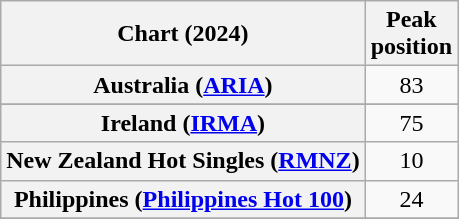<table class="wikitable sortable plainrowheaders" style="text-align:center">
<tr>
<th scope="col">Chart (2024)</th>
<th scope="col">Peak<br>position</th>
</tr>
<tr>
<th scope="row">Australia (<a href='#'>ARIA</a>)</th>
<td>83</td>
</tr>
<tr>
</tr>
<tr>
</tr>
<tr>
<th scope="row">Ireland (<a href='#'>IRMA</a>)</th>
<td>75</td>
</tr>
<tr>
<th scope="row">New Zealand Hot Singles (<a href='#'>RMNZ</a>)</th>
<td>10</td>
</tr>
<tr>
<th scope="row">Philippines (<a href='#'>Philippines Hot 100</a>)</th>
<td>24</td>
</tr>
<tr>
</tr>
<tr>
</tr>
<tr>
</tr>
<tr>
</tr>
<tr>
</tr>
<tr>
</tr>
<tr>
</tr>
</table>
